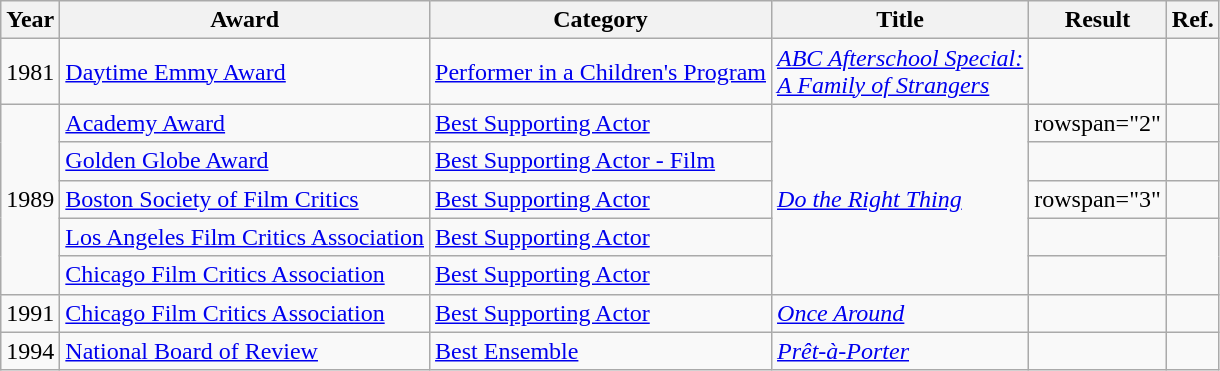<table class="wikitable">
<tr>
<th>Year</th>
<th>Award</th>
<th>Category</th>
<th>Title</th>
<th>Result</th>
<th>Ref.</th>
</tr>
<tr>
<td>1981</td>
<td><a href='#'>Daytime Emmy Award</a></td>
<td><a href='#'>Performer in a Children's Program</a></td>
<td><em><a href='#'>ABC Afterschool Special:<br> A Family of Strangers</a></em></td>
<td></td>
<td></td>
</tr>
<tr>
<td rowspan="5">1989</td>
<td><a href='#'>Academy Award</a></td>
<td><a href='#'>Best Supporting Actor</a></td>
<td rowspan="5"><em><a href='#'>Do the Right Thing</a></em></td>
<td>rowspan="2" </td>
<td></td>
</tr>
<tr>
<td><a href='#'>Golden Globe Award</a></td>
<td><a href='#'>Best Supporting Actor - Film</a></td>
<td></td>
</tr>
<tr>
<td><a href='#'>Boston Society of Film Critics</a></td>
<td><a href='#'>Best Supporting Actor</a></td>
<td>rowspan="3" </td>
<td></td>
</tr>
<tr>
<td><a href='#'>Los Angeles Film Critics Association</a></td>
<td><a href='#'>Best Supporting Actor</a></td>
<td></td>
</tr>
<tr>
<td><a href='#'>Chicago Film Critics Association</a></td>
<td><a href='#'>Best Supporting Actor</a></td>
<td></td>
</tr>
<tr>
<td>1991</td>
<td><a href='#'>Chicago Film Critics Association</a></td>
<td><a href='#'>Best Supporting Actor</a></td>
<td><em><a href='#'>Once Around</a></em></td>
<td></td>
<td></td>
</tr>
<tr>
<td>1994</td>
<td><a href='#'>National Board of Review</a></td>
<td><a href='#'>Best Ensemble</a></td>
<td><em><a href='#'>Prêt-à-Porter</a></em></td>
<td></td>
<td></td>
</tr>
</table>
